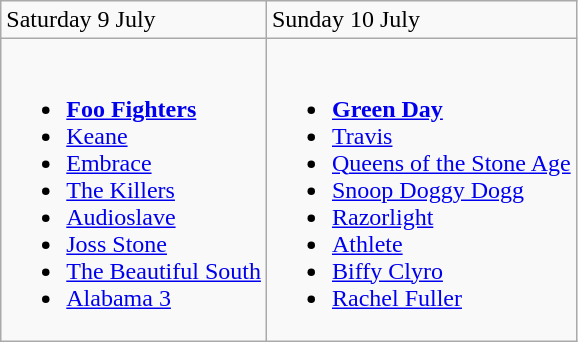<table class="wikitable">
<tr>
<td>Saturday 9 July</td>
<td>Sunday 10 July</td>
</tr>
<tr valign="top">
<td><br><ul><li><strong><a href='#'>Foo Fighters</a></strong></li><li><a href='#'>Keane</a></li><li><a href='#'>Embrace</a></li><li><a href='#'>The Killers</a></li><li><a href='#'>Audioslave</a></li><li><a href='#'>Joss Stone</a></li><li><a href='#'>The Beautiful South</a></li><li><a href='#'>Alabama 3</a></li></ul></td>
<td><br><ul><li><strong><a href='#'>Green Day</a></strong></li><li><a href='#'>Travis</a></li><li><a href='#'>Queens of the Stone Age</a></li><li><a href='#'>Snoop Doggy Dogg</a></li><li><a href='#'>Razorlight</a></li><li><a href='#'>Athlete</a></li><li><a href='#'>Biffy Clyro</a></li><li><a href='#'>Rachel Fuller</a></li></ul></td>
</tr>
</table>
